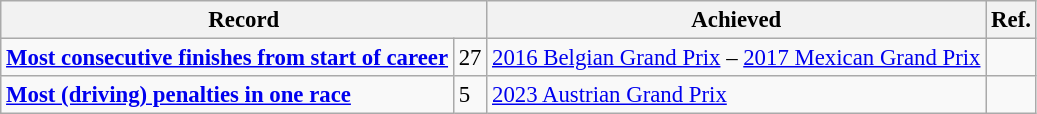<table class="wikitable" style="font-size:95%;">
<tr>
<th colspan=2>Record</th>
<th>Achieved</th>
<th>Ref.</th>
</tr>
<tr>
<td><strong><a href='#'>Most consecutive finishes from start of career</a></strong></td>
<td>27</td>
<td><a href='#'>2016 Belgian Grand Prix</a> – <a href='#'>2017 Mexican Grand Prix</a></td>
<td></td>
</tr>
<tr>
<td><strong><a href='#'>Most (driving) penalties in one race</a></strong></td>
<td>5</td>
<td><a href='#'>2023 Austrian Grand Prix</a></td>
<td></td>
</tr>
</table>
